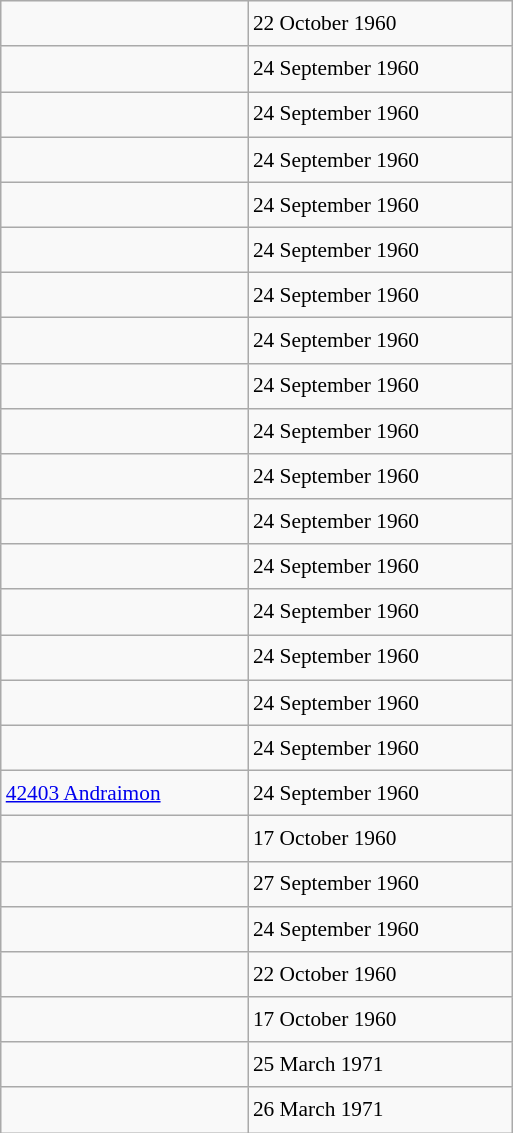<table class="wikitable" style="font-size: 89%; float: left; width: 24em; margin-right: 1em; line-height: 1.65em">
<tr>
<td></td>
<td>22 October 1960</td>
</tr>
<tr>
<td></td>
<td>24 September 1960</td>
</tr>
<tr>
<td></td>
<td>24 September 1960</td>
</tr>
<tr>
<td></td>
<td>24 September 1960</td>
</tr>
<tr>
<td></td>
<td>24 September 1960</td>
</tr>
<tr>
<td></td>
<td>24 September 1960</td>
</tr>
<tr>
<td></td>
<td>24 September 1960</td>
</tr>
<tr>
<td></td>
<td>24 September 1960</td>
</tr>
<tr>
<td></td>
<td>24 September 1960</td>
</tr>
<tr>
<td></td>
<td>24 September 1960</td>
</tr>
<tr>
<td></td>
<td>24 September 1960</td>
</tr>
<tr>
<td></td>
<td>24 September 1960</td>
</tr>
<tr>
<td></td>
<td>24 September 1960</td>
</tr>
<tr>
<td></td>
<td>24 September 1960</td>
</tr>
<tr>
<td></td>
<td>24 September 1960</td>
</tr>
<tr>
<td></td>
<td>24 September 1960</td>
</tr>
<tr>
<td></td>
<td>24 September 1960</td>
</tr>
<tr>
<td><a href='#'>42403 Andraimon</a></td>
<td>24 September 1960</td>
</tr>
<tr>
<td></td>
<td>17 October 1960</td>
</tr>
<tr>
<td></td>
<td>27 September 1960</td>
</tr>
<tr>
<td></td>
<td>24 September 1960</td>
</tr>
<tr>
<td></td>
<td>22 October 1960</td>
</tr>
<tr>
<td></td>
<td>17 October 1960</td>
</tr>
<tr>
<td></td>
<td>25 March 1971</td>
</tr>
<tr>
<td></td>
<td>26 March 1971</td>
</tr>
</table>
